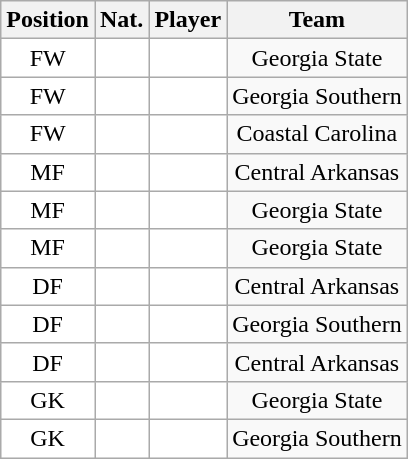<table class="wikitable sortable">
<tr>
<th>Position</th>
<th>Nat.</th>
<th>Player</th>
<th>Team</th>
</tr>
<tr style="text-align:center;">
<td style="background:white">FW</td>
<td style="background:white"></td>
<td style="background:white"></td>
<td style=>Georgia State</td>
</tr>
<tr style="text-align:center;">
<td style="background:white">FW</td>
<td style="background:white"></td>
<td style="background:white"></td>
<td style=>Georgia Southern</td>
</tr>
<tr style="text-align:center;">
<td style="background:white">FW</td>
<td style="background:white"></td>
<td style="background:white"></td>
<td style=>Coastal Carolina</td>
</tr>
<tr style="text-align:center;">
<td style="background:white">MF</td>
<td style="background:white"></td>
<td style="background:white"></td>
<td style=>Central Arkansas</td>
</tr>
<tr style="text-align:center;">
<td style="background:white">MF</td>
<td style="background:white"></td>
<td style="background:white"></td>
<td style=>Georgia State</td>
</tr>
<tr style="text-align:center;">
<td style="background:white">MF</td>
<td style="background:white"></td>
<td style="background:white"></td>
<td style=>Georgia State</td>
</tr>
<tr style="text-align:center;">
<td style="background:white">DF</td>
<td style="background:white"></td>
<td style="background:white"></td>
<td style=>Central Arkansas</td>
</tr>
<tr style="text-align:center;">
<td style="background:white">DF</td>
<td style="background:white"></td>
<td style="background:white"></td>
<td style=>Georgia Southern</td>
</tr>
<tr style="text-align:center;">
<td style="background:white">DF</td>
<td style="background:white"></td>
<td style="background:white"></td>
<td style=>Central Arkansas</td>
</tr>
<tr style="text-align:center;">
<td style="background:white">GK</td>
<td style="background:white"></td>
<td style="background:white"></td>
<td style=>Georgia State</td>
</tr>
<tr style="text-align:center;">
<td style="background:white">GK</td>
<td style="background:white"></td>
<td style="background:white"></td>
<td style=>Georgia Southern</td>
</tr>
</table>
